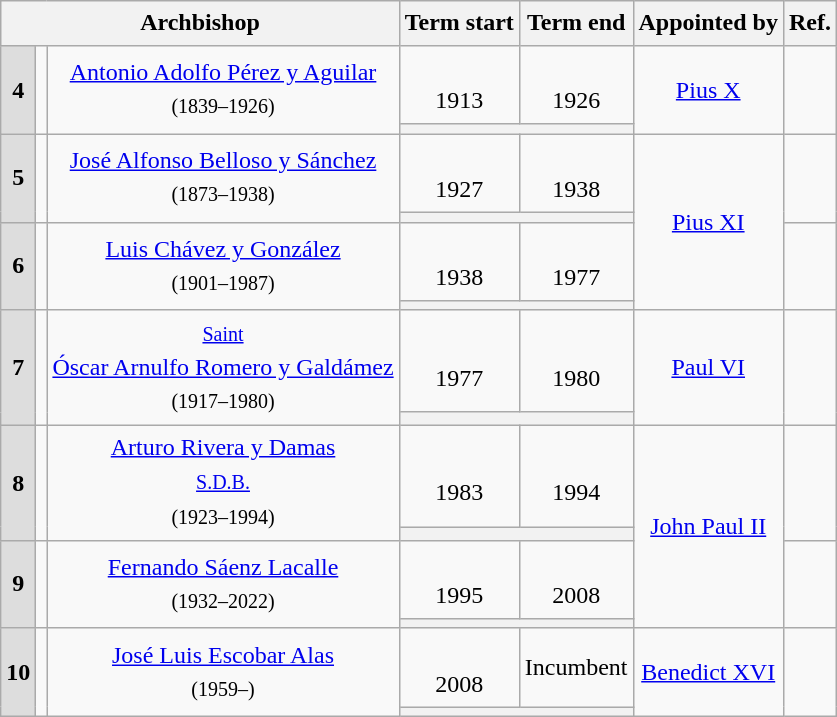<table class="wikitable" style="line-height:1.4em; text-align:center">
<tr>
<th colspan="3">Archbishop</th>
<th>Term start</th>
<th>Term end</th>
<th>Appointed by</th>
<th>Ref.</th>
</tr>
<tr>
<td bgcolor="#DDDDDD" rowspan="2"><strong>4</strong></td>
<td rowspan="2"></td>
<td rowspan="2"><a href='#'>Antonio Adolfo Pérez y Aguilar</a><br><small>(1839–1926)</small></td>
<td><br>1913</td>
<td><br>1926</td>
<td rowspan="2"><a href='#'>Pius X</a></td>
<td rowspan="2"></td>
</tr>
<tr>
<th colspan="2" style="font-size:90%; font-weight:normal"></th>
</tr>
<tr>
<td bgcolor="#DDDDDD" rowspan="2"><strong>5</strong></td>
<td rowspan="2"></td>
<td rowspan="2"><a href='#'>José Alfonso Belloso y Sánchez</a><br><small>(1873–1938)</small></td>
<td><br>1927</td>
<td><br>1938</td>
<td rowspan="4"><a href='#'>Pius XI</a></td>
<td rowspan="2"></td>
</tr>
<tr>
<th colspan="2" style="font-size:90%; font-weight:normal"></th>
</tr>
<tr>
<td bgcolor="#DDDDDD" rowspan="2"><strong>6</strong></td>
<td rowspan="2"></td>
<td rowspan="2"><a href='#'>Luis Chávez y González</a><br><small>(1901–1987)</small></td>
<td><br>1938</td>
<td><br>1977</td>
<td rowspan="2"></td>
</tr>
<tr>
<th colspan="2" style="font-size:90%; font-weight:normal"></th>
</tr>
<tr>
<td bgcolor="#DDDDDD" rowspan="2"><strong>7</strong></td>
<td rowspan="2"></td>
<td rowspan="2"><small><a href='#'>Saint</a></small><br><a href='#'>Óscar Arnulfo Romero y Galdámez</a><br><small>(1917–1980)</small></td>
<td><br>1977</td>
<td><br>1980</td>
<td rowspan="2"><a href='#'>Paul VI</a></td>
<td rowspan="2"></td>
</tr>
<tr>
<th colspan="2" style="font-size:90%; font-weight:normal"></th>
</tr>
<tr>
<td bgcolor="#DDDDDD" rowspan="2"><strong>8</strong></td>
<td rowspan="2"></td>
<td rowspan="2"><a href='#'>Arturo Rivera y Damas</a><br><small><a href='#'>S.D.B.</a><br>(1923–1994)</small></td>
<td><br>1983</td>
<td><br>1994</td>
<td rowspan="4"><a href='#'>John Paul II</a></td>
<td rowspan="2"></td>
</tr>
<tr>
<th colspan="2" style="font-size:90%; font-weight:normal"></th>
</tr>
<tr>
<td bgcolor="#DDDDDD" rowspan="2"><strong>9</strong></td>
<td rowspan="2"></td>
<td rowspan="2"><a href='#'>Fernando Sáenz Lacalle</a><br><small>(1932–2022)</small></td>
<td><br>1995</td>
<td><br>2008</td>
<td rowspan="2"></td>
</tr>
<tr>
<th colspan="2" style="font-size:90%; font-weight:normal"></th>
</tr>
<tr>
<td bgcolor="#DDDDDD" rowspan="2"><strong>10</strong></td>
<td rowspan="2"></td>
<td rowspan="2"><a href='#'>José Luis Escobar Alas</a><br><small>(1959–)</small></td>
<td><br>2008</td>
<td>Incumbent</td>
<td rowspan="2"><a href='#'>Benedict XVI</a></td>
<td rowspan="2"></td>
</tr>
<tr>
<th colspan="2" style="font-size:90%; font-weight:normal"></th>
</tr>
</table>
